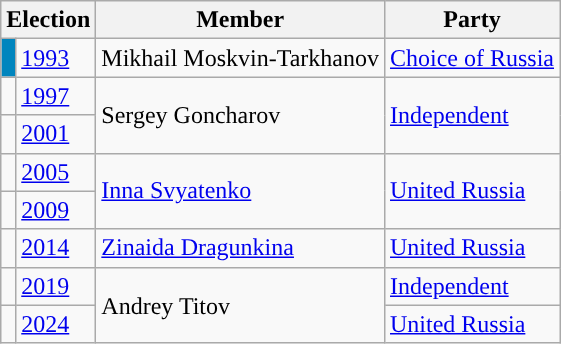<table class="wikitable">
<tr>
<th colspan="2">Election</th>
<th>Member</th>
<th>Party</th>
</tr>
<tr>
<td style="background-color:#0085BE"></td>
<td><a href='#'>1993</a></td>
<td>Mikhail Moskvin-Tarkhanov</td>
<td><a href='#'>Choice of Russia</a></td>
</tr>
<tr>
<td style="background-color:"></td>
<td><a href='#'>1997</a></td>
<td rowspan=2>Sergey Goncharov</td>
<td rowspan=2><a href='#'>Independent</a></td>
</tr>
<tr>
<td style="background-color:"></td>
<td><a href='#'>2001</a></td>
</tr>
<tr>
<td style="background-color:"></td>
<td><a href='#'>2005</a></td>
<td rowspan=2><a href='#'>Inna Svyatenko</a></td>
<td rowspan=2><a href='#'>United Russia</a></td>
</tr>
<tr>
<td style="background-color:"></td>
<td><a href='#'>2009</a></td>
</tr>
<tr>
<td style="background-color:"></td>
<td><a href='#'>2014</a></td>
<td><a href='#'>Zinaida Dragunkina</a></td>
<td><a href='#'>United Russia</a></td>
</tr>
<tr>
<td style="background-color:"></td>
<td><a href='#'>2019</a></td>
<td rowspan=2>Andrey Titov</td>
<td><a href='#'>Independent</a></td>
</tr>
<tr>
<td style="background-color:"></td>
<td><a href='#'>2024</a></td>
<td><a href='#'>United Russia</a></td>
</tr>
</table>
